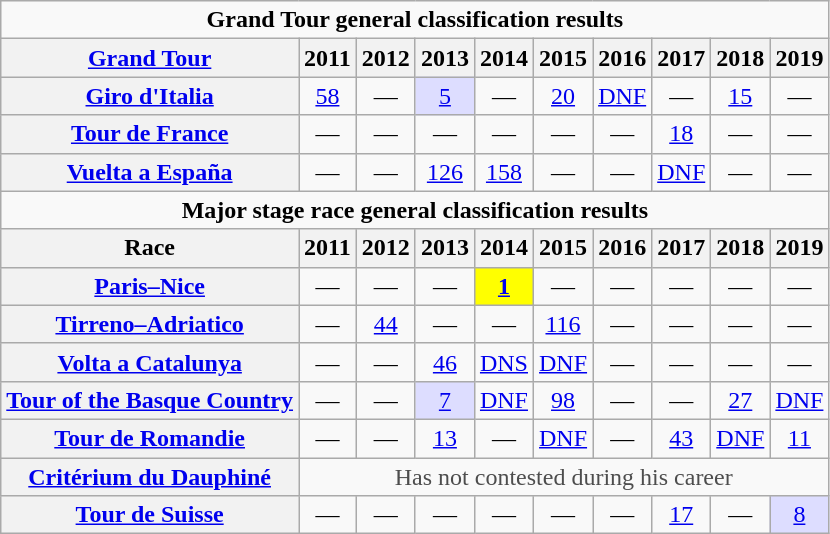<table class="wikitable plainrowheaders">
<tr>
<td colspan=11 align="center"><strong>Grand Tour general classification results</strong></td>
</tr>
<tr>
<th scope="col"><a href='#'>Grand Tour</a></th>
<th scope="col">2011</th>
<th scope="col">2012</th>
<th scope="col">2013</th>
<th scope="col">2014</th>
<th scope="col">2015</th>
<th scope="col">2016</th>
<th scope="col">2017</th>
<th scope="col">2018</th>
<th scope="col">2019</th>
</tr>
<tr style="text-align:center;">
<th scope="row"> <a href='#'>Giro d'Italia</a></th>
<td><a href='#'>58</a></td>
<td>—</td>
<td style="background:#ddf;"><a href='#'>5</a></td>
<td>—</td>
<td><a href='#'>20</a></td>
<td><a href='#'>DNF</a></td>
<td>—</td>
<td><a href='#'>15</a></td>
<td>—</td>
</tr>
<tr style="text-align:center;">
<th scope="row"> <a href='#'>Tour de France</a></th>
<td>—</td>
<td>—</td>
<td>—</td>
<td>—</td>
<td>—</td>
<td>—</td>
<td><a href='#'>18</a></td>
<td>—</td>
<td>—</td>
</tr>
<tr style="text-align:center;">
<th scope="row"> <a href='#'>Vuelta a España</a></th>
<td>—</td>
<td>—</td>
<td><a href='#'>126</a></td>
<td><a href='#'>158</a></td>
<td>—</td>
<td>—</td>
<td><a href='#'>DNF</a></td>
<td>—</td>
<td>—</td>
</tr>
<tr>
<td colspan=11 align="center"><strong>Major stage race general classification results</strong></td>
</tr>
<tr>
<th scope="col">Race</th>
<th scope="col">2011</th>
<th scope="col">2012</th>
<th scope="col">2013</th>
<th scope="col">2014</th>
<th scope="col">2015</th>
<th scope="col">2016</th>
<th scope="col">2017</th>
<th scope="col">2018</th>
<th scope="col">2019</th>
</tr>
<tr style="text-align:center;">
<th scope="row"> <a href='#'>Paris–Nice</a></th>
<td>—</td>
<td>—</td>
<td>—</td>
<td style="background:yellow;"><a href='#'><strong>1</strong></a></td>
<td>—</td>
<td>—</td>
<td>—</td>
<td>—</td>
<td>—</td>
</tr>
<tr style="text-align:center;">
<th scope="row"> <a href='#'>Tirreno–Adriatico</a></th>
<td>—</td>
<td><a href='#'>44</a></td>
<td>—</td>
<td>—</td>
<td><a href='#'>116</a></td>
<td>—</td>
<td>—</td>
<td>—</td>
<td>—</td>
</tr>
<tr style="text-align:center;">
<th scope="row"> <a href='#'>Volta a Catalunya</a></th>
<td>—</td>
<td>—</td>
<td><a href='#'>46</a></td>
<td><a href='#'>DNS</a></td>
<td><a href='#'>DNF</a></td>
<td>—</td>
<td>—</td>
<td>—</td>
<td>—</td>
</tr>
<tr style="text-align:center;">
<th scope="row"> <a href='#'>Tour of the Basque Country</a></th>
<td>—</td>
<td>—</td>
<td style="background:#ddf;"><a href='#'>7</a></td>
<td><a href='#'>DNF</a></td>
<td><a href='#'>98</a></td>
<td>—</td>
<td>—</td>
<td><a href='#'>27</a></td>
<td><a href='#'>DNF</a></td>
</tr>
<tr style="text-align:center;">
<th scope="row"> <a href='#'>Tour de Romandie</a></th>
<td>—</td>
<td>—</td>
<td><a href='#'>13</a></td>
<td>—</td>
<td><a href='#'>DNF</a></td>
<td>—</td>
<td><a href='#'>43</a></td>
<td><a href='#'>DNF</a></td>
<td><a href='#'>11</a></td>
</tr>
<tr style="text-align:center;">
<th scope="row"> <a href='#'>Critérium du Dauphiné</a></th>
<td style="color:#4d4d4d;" colspan=9>Has not contested during his career</td>
</tr>
<tr style="text-align:center;">
<th scope="row"> <a href='#'>Tour de Suisse</a></th>
<td>—</td>
<td>—</td>
<td>—</td>
<td>—</td>
<td>—</td>
<td>—</td>
<td><a href='#'>17</a></td>
<td>—</td>
<td style="background:#ddf;"><a href='#'>8</a></td>
</tr>
</table>
